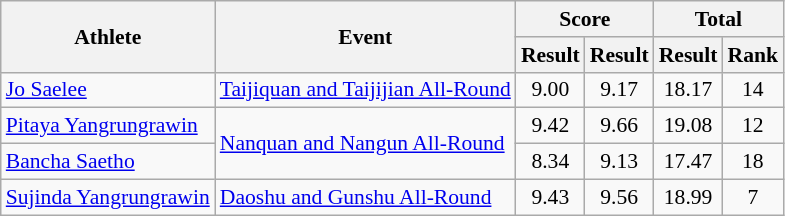<table class=wikitable style="font-size:90%">
<tr>
<th rowspan="2">Athlete</th>
<th rowspan="2">Event</th>
<th colspan="2">Score</th>
<th colspan="2">Total</th>
</tr>
<tr>
<th>Result</th>
<th>Result</th>
<th>Result</th>
<th>Rank</th>
</tr>
<tr>
<td><a href='#'>Jo Saelee</a></td>
<td><a href='#'>Taijiquan and Taijijian All-Round</a></td>
<td align=center>9.00</td>
<td align=center>9.17</td>
<td align=center>18.17</td>
<td align=center>14</td>
</tr>
<tr>
<td><a href='#'>Pitaya Yangrungrawin</a></td>
<td rowspan=2><a href='#'>Nanquan and Nangun All-Round</a></td>
<td align=center>9.42</td>
<td align=center>9.66</td>
<td align=center>19.08</td>
<td align=center>12</td>
</tr>
<tr>
<td><a href='#'>Bancha Saetho</a></td>
<td align=center>8.34</td>
<td align=center>9.13</td>
<td align=center>17.47</td>
<td align=center>18</td>
</tr>
<tr>
<td><a href='#'>Sujinda Yangrungrawin</a></td>
<td><a href='#'>Daoshu and Gunshu All-Round</a></td>
<td align=center>9.43</td>
<td align=center>9.56</td>
<td align=center>18.99</td>
<td align=center>7</td>
</tr>
</table>
